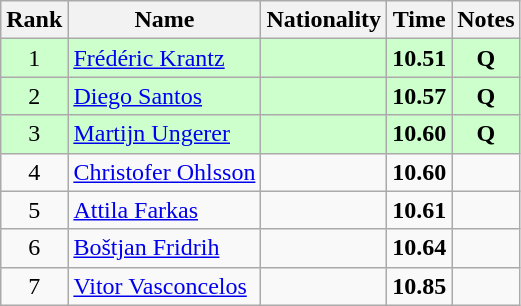<table class="wikitable sortable" style="text-align:center">
<tr>
<th>Rank</th>
<th>Name</th>
<th>Nationality</th>
<th>Time</th>
<th>Notes</th>
</tr>
<tr bgcolor=ccffcc>
<td>1</td>
<td align=left><a href='#'>Frédéric Krantz</a></td>
<td align=left></td>
<td><strong>10.51</strong></td>
<td><strong>Q</strong></td>
</tr>
<tr bgcolor=ccffcc>
<td>2</td>
<td align=left><a href='#'>Diego Santos</a></td>
<td align=left></td>
<td><strong>10.57</strong></td>
<td><strong>Q</strong></td>
</tr>
<tr bgcolor=ccffcc>
<td>3</td>
<td align=left><a href='#'>Martijn Ungerer</a></td>
<td align=left></td>
<td><strong>10.60</strong></td>
<td><strong>Q</strong></td>
</tr>
<tr>
<td>4</td>
<td align=left><a href='#'>Christofer Ohlsson</a></td>
<td align=left></td>
<td><strong>10.60</strong></td>
<td></td>
</tr>
<tr>
<td>5</td>
<td align=left><a href='#'>Attila Farkas</a></td>
<td align=left></td>
<td><strong>10.61</strong></td>
<td></td>
</tr>
<tr>
<td>6</td>
<td align=left><a href='#'>Boštjan Fridrih</a></td>
<td align=left></td>
<td><strong>10.64</strong></td>
<td></td>
</tr>
<tr>
<td>7</td>
<td align=left><a href='#'>Vitor Vasconcelos</a></td>
<td align=left></td>
<td><strong>10.85</strong></td>
<td></td>
</tr>
</table>
